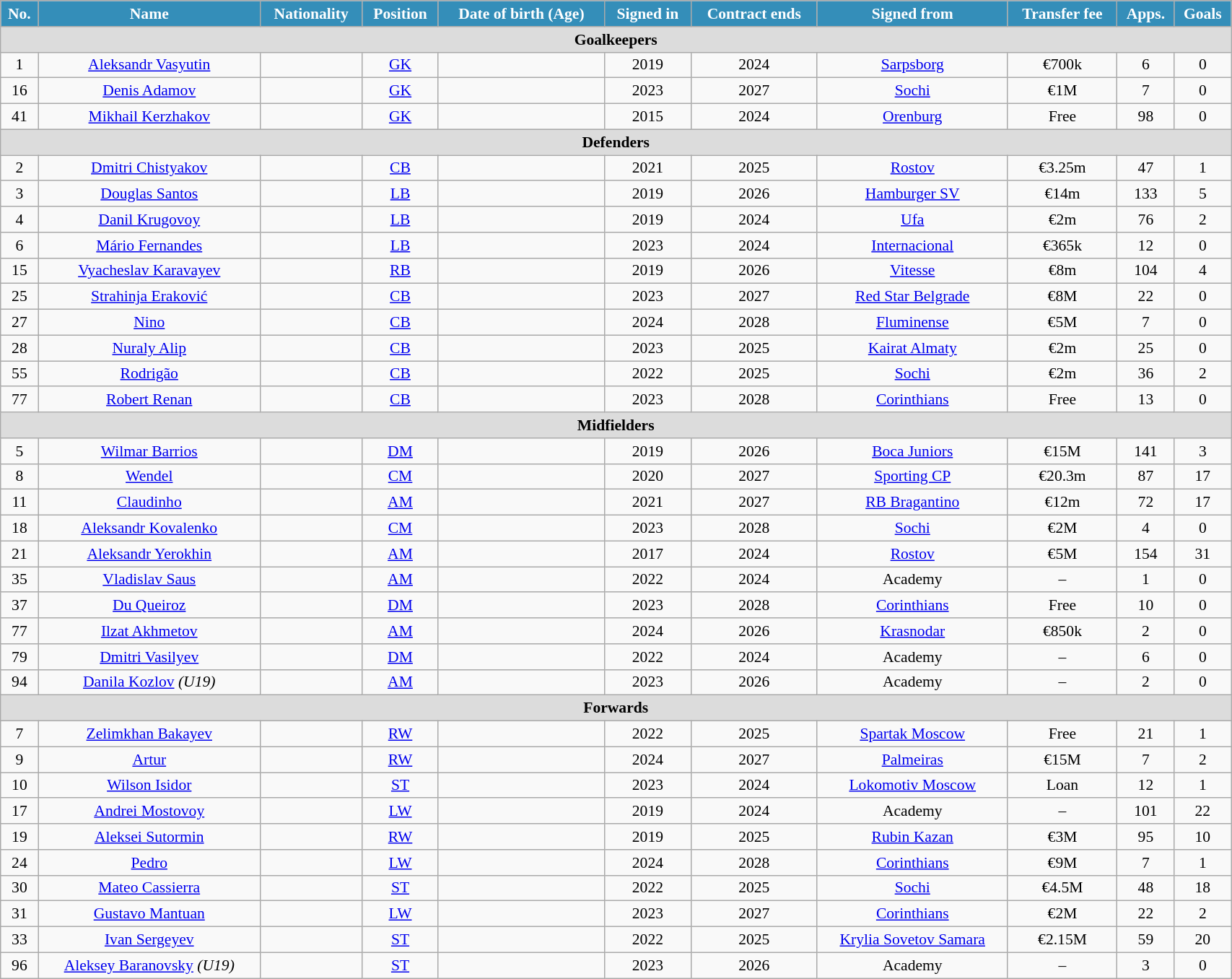<table class="wikitable"  style="text-align:center; font-size:90%; width:90%;">
<tr>
<th style="background:#348EB9; color:white; text-align:center;">No.</th>
<th style="background:#348EB9; color:white; text-align:center;">Name</th>
<th style="background:#348EB9; color:white; text-align:center;">Nationality</th>
<th style="background:#348EB9; color:white; text-align:center;">Position</th>
<th style="background:#348EB9; color:white; text-align:center;">Date of birth (Age)</th>
<th style="background:#348EB9; color:white; text-align:center;">Signed in</th>
<th style="background:#348EB9; color:white; text-align:center;">Contract ends</th>
<th style="background:#348EB9; color:white; text-align:center;">Signed from</th>
<th style="background:#348EB9; color:white; text-align:center;">Transfer fee</th>
<th style="background:#348EB9; color:white; text-align:center;">Apps.</th>
<th style="background:#348EB9; color:white; text-align:center;">Goals</th>
</tr>
<tr>
<th colspan="11"  style="background:#dcdcdc; text-align:center;">Goalkeepers</th>
</tr>
<tr>
<td>1</td>
<td><a href='#'>Aleksandr Vasyutin</a></td>
<td></td>
<td><a href='#'>GK</a></td>
<td></td>
<td>2019</td>
<td>2024</td>
<td> <a href='#'>Sarpsborg</a></td>
<td>€700k</td>
<td>6</td>
<td>0</td>
</tr>
<tr>
<td>16</td>
<td><a href='#'>Denis Adamov</a></td>
<td></td>
<td><a href='#'>GK</a></td>
<td></td>
<td>2023</td>
<td>2027</td>
<td> <a href='#'>Sochi</a></td>
<td>€1M</td>
<td>7</td>
<td>0</td>
</tr>
<tr>
<td>41</td>
<td><a href='#'>Mikhail Kerzhakov</a></td>
<td></td>
<td><a href='#'>GK</a></td>
<td></td>
<td>2015</td>
<td>2024</td>
<td> <a href='#'>Orenburg</a></td>
<td>Free</td>
<td>98</td>
<td>0</td>
</tr>
<tr>
<th colspan="11"  style="background:#dcdcdc; text-align:center;">Defenders</th>
</tr>
<tr>
<td>2</td>
<td><a href='#'>Dmitri Chistyakov</a></td>
<td></td>
<td><a href='#'>CB</a></td>
<td></td>
<td>2021</td>
<td>2025</td>
<td> <a href='#'>Rostov</a></td>
<td>€3.25m</td>
<td>47</td>
<td>1</td>
</tr>
<tr>
<td>3</td>
<td><a href='#'>Douglas Santos</a></td>
<td></td>
<td><a href='#'>LB</a></td>
<td></td>
<td>2019</td>
<td>2026</td>
<td> <a href='#'>Hamburger SV</a></td>
<td>€14m</td>
<td>133</td>
<td>5</td>
</tr>
<tr>
<td>4</td>
<td><a href='#'>Danil Krugovoy</a></td>
<td></td>
<td><a href='#'>LB</a></td>
<td></td>
<td>2019</td>
<td>2024</td>
<td> <a href='#'>Ufa</a></td>
<td>€2m</td>
<td>76</td>
<td>2</td>
</tr>
<tr>
<td>6</td>
<td><a href='#'>Mário Fernandes</a></td>
<td></td>
<td><a href='#'>LB</a></td>
<td></td>
<td>2023</td>
<td>2024</td>
<td> <a href='#'>Internacional</a></td>
<td>€365k</td>
<td>12</td>
<td>0</td>
</tr>
<tr>
<td>15</td>
<td><a href='#'>Vyacheslav Karavayev</a></td>
<td></td>
<td><a href='#'>RB</a></td>
<td></td>
<td>2019</td>
<td>2026</td>
<td> <a href='#'>Vitesse</a></td>
<td>€8m</td>
<td>104</td>
<td>4</td>
</tr>
<tr>
<td>25</td>
<td><a href='#'>Strahinja Eraković</a></td>
<td></td>
<td><a href='#'>CB</a></td>
<td></td>
<td>2023</td>
<td>2027</td>
<td> <a href='#'>Red Star Belgrade</a></td>
<td>€8M</td>
<td>22</td>
<td>0</td>
</tr>
<tr>
<td>27</td>
<td><a href='#'>Nino</a></td>
<td></td>
<td><a href='#'>CB</a></td>
<td></td>
<td>2024</td>
<td>2028</td>
<td> <a href='#'>Fluminense</a></td>
<td>€5M</td>
<td>7</td>
<td>0</td>
</tr>
<tr>
<td>28</td>
<td><a href='#'>Nuraly Alip</a></td>
<td></td>
<td><a href='#'>CB</a></td>
<td></td>
<td>2023</td>
<td>2025</td>
<td> <a href='#'>Kairat Almaty</a></td>
<td>€2m</td>
<td>25</td>
<td>0</td>
</tr>
<tr>
<td>55</td>
<td><a href='#'>Rodrigão</a></td>
<td></td>
<td><a href='#'>CB</a></td>
<td></td>
<td>2022</td>
<td>2025</td>
<td> <a href='#'>Sochi</a></td>
<td>€2m</td>
<td>36</td>
<td>2</td>
</tr>
<tr>
<td>77</td>
<td><a href='#'>Robert Renan</a></td>
<td></td>
<td><a href='#'>CB</a></td>
<td></td>
<td>2023</td>
<td>2028</td>
<td> <a href='#'>Corinthians</a></td>
<td>Free</td>
<td>13</td>
<td>0</td>
</tr>
<tr>
<th colspan="11"  style="background:#dcdcdc; text-align:center;">Midfielders</th>
</tr>
<tr>
<td>5</td>
<td><a href='#'>Wilmar Barrios</a></td>
<td></td>
<td><a href='#'>DM</a></td>
<td></td>
<td>2019</td>
<td>2026</td>
<td> <a href='#'>Boca Juniors</a></td>
<td>€15M</td>
<td>141</td>
<td>3</td>
</tr>
<tr>
<td>8</td>
<td><a href='#'>Wendel</a></td>
<td></td>
<td><a href='#'>CM</a></td>
<td></td>
<td>2020</td>
<td>2027</td>
<td> <a href='#'>Sporting CP</a></td>
<td>€20.3m</td>
<td>87</td>
<td>17</td>
</tr>
<tr>
<td>11</td>
<td><a href='#'>Claudinho</a></td>
<td></td>
<td><a href='#'>AM</a></td>
<td></td>
<td>2021</td>
<td>2027</td>
<td> <a href='#'>RB Bragantino</a></td>
<td>€12m</td>
<td>72</td>
<td>17</td>
</tr>
<tr>
<td>18</td>
<td><a href='#'>Aleksandr Kovalenko</a></td>
<td></td>
<td><a href='#'>CM</a></td>
<td></td>
<td>2023</td>
<td>2028</td>
<td> <a href='#'>Sochi</a></td>
<td>€2M</td>
<td>4</td>
<td>0</td>
</tr>
<tr>
<td>21</td>
<td><a href='#'>Aleksandr Yerokhin</a></td>
<td></td>
<td><a href='#'>AM</a></td>
<td></td>
<td>2017</td>
<td>2024</td>
<td> <a href='#'>Rostov</a></td>
<td>€5M</td>
<td>154</td>
<td>31</td>
</tr>
<tr>
<td>35</td>
<td><a href='#'>Vladislav Saus</a></td>
<td></td>
<td><a href='#'>AM</a></td>
<td></td>
<td>2022</td>
<td>2024</td>
<td>Academy</td>
<td>–</td>
<td>1</td>
<td>0</td>
</tr>
<tr>
<td>37</td>
<td><a href='#'>Du Queiroz</a></td>
<td></td>
<td><a href='#'>DM</a></td>
<td></td>
<td>2023</td>
<td>2028</td>
<td> <a href='#'>Corinthians</a></td>
<td>Free</td>
<td>10</td>
<td>0</td>
</tr>
<tr>
<td>77</td>
<td><a href='#'>Ilzat Akhmetov</a></td>
<td></td>
<td><a href='#'>AM</a></td>
<td></td>
<td>2024</td>
<td>2026</td>
<td> <a href='#'>Krasnodar</a></td>
<td>€850k</td>
<td>2</td>
<td>0</td>
</tr>
<tr>
<td>79</td>
<td><a href='#'>Dmitri Vasilyev</a></td>
<td></td>
<td><a href='#'>DM</a></td>
<td></td>
<td>2022</td>
<td>2024</td>
<td>Academy</td>
<td>–</td>
<td>6</td>
<td>0</td>
</tr>
<tr>
<td>94</td>
<td><a href='#'>Danila Kozlov</a> <em>(U19)</em></td>
<td></td>
<td><a href='#'>AM</a></td>
<td></td>
<td>2023</td>
<td>2026</td>
<td>Academy</td>
<td>–</td>
<td>2</td>
<td>0</td>
</tr>
<tr>
<th colspan="11"  style="background:#dcdcdc; text-align:center;">Forwards</th>
</tr>
<tr>
<td>7</td>
<td><a href='#'>Zelimkhan Bakayev</a></td>
<td></td>
<td><a href='#'>RW</a></td>
<td></td>
<td>2022</td>
<td>2025</td>
<td> <a href='#'>Spartak Moscow</a></td>
<td>Free</td>
<td>21</td>
<td>1</td>
</tr>
<tr>
<td>9</td>
<td><a href='#'>Artur</a></td>
<td></td>
<td><a href='#'>RW</a></td>
<td></td>
<td>2024</td>
<td>2027</td>
<td> <a href='#'>Palmeiras</a></td>
<td>€15M</td>
<td>7</td>
<td>2</td>
</tr>
<tr>
<td>10</td>
<td><a href='#'>Wilson Isidor</a></td>
<td></td>
<td><a href='#'>ST</a></td>
<td></td>
<td>2023</td>
<td>2024</td>
<td> <a href='#'>Lokomotiv Moscow</a></td>
<td>Loan</td>
<td>12</td>
<td>1</td>
</tr>
<tr>
<td>17</td>
<td><a href='#'>Andrei Mostovoy</a></td>
<td></td>
<td><a href='#'>LW</a></td>
<td></td>
<td>2019</td>
<td>2024</td>
<td>Academy</td>
<td>–</td>
<td>101</td>
<td>22</td>
</tr>
<tr>
<td>19</td>
<td><a href='#'>Aleksei Sutormin</a></td>
<td></td>
<td><a href='#'>RW</a></td>
<td></td>
<td>2019</td>
<td>2025</td>
<td> <a href='#'>Rubin Kazan</a></td>
<td>€3M</td>
<td>95</td>
<td>10</td>
</tr>
<tr>
<td>24</td>
<td><a href='#'>Pedro</a></td>
<td></td>
<td><a href='#'>LW</a></td>
<td></td>
<td>2024</td>
<td>2028</td>
<td> <a href='#'>Corinthians</a></td>
<td>€9M</td>
<td>7</td>
<td>1</td>
</tr>
<tr>
<td>30</td>
<td><a href='#'>Mateo Cassierra</a></td>
<td></td>
<td><a href='#'>ST</a></td>
<td></td>
<td>2022</td>
<td>2025</td>
<td> <a href='#'>Sochi</a></td>
<td>€4.5M</td>
<td>48</td>
<td>18</td>
</tr>
<tr>
<td>31</td>
<td><a href='#'>Gustavo Mantuan</a></td>
<td></td>
<td><a href='#'>LW</a></td>
<td></td>
<td>2023</td>
<td>2027</td>
<td> <a href='#'>Corinthians</a></td>
<td>€2M</td>
<td>22</td>
<td>2</td>
</tr>
<tr>
<td>33</td>
<td><a href='#'>Ivan Sergeyev</a></td>
<td></td>
<td><a href='#'>ST</a></td>
<td></td>
<td>2022</td>
<td>2025</td>
<td> <a href='#'>Krylia Sovetov Samara</a></td>
<td>€2.15M</td>
<td>59</td>
<td>20</td>
</tr>
<tr>
<td>96</td>
<td><a href='#'>Aleksey Baranovsky</a> <em>(U19)</em></td>
<td></td>
<td><a href='#'>ST</a></td>
<td></td>
<td>2023</td>
<td>2026</td>
<td>Academy</td>
<td>–</td>
<td>3</td>
<td>0</td>
</tr>
</table>
